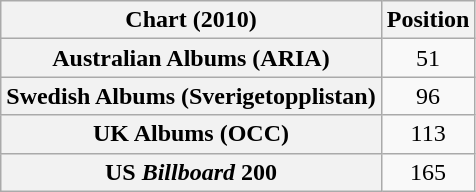<table class="wikitable sortable plainrowheaders" style="text-align:center">
<tr>
<th scope="col">Chart (2010)</th>
<th scope="col">Position</th>
</tr>
<tr>
<th scope="row">Australian Albums (ARIA)</th>
<td>51</td>
</tr>
<tr>
<th scope="row">Swedish Albums (Sverigetopplistan)</th>
<td>96</td>
</tr>
<tr>
<th scope="row">UK Albums (OCC)</th>
<td>113</td>
</tr>
<tr>
<th scope="row">US <em>Billboard</em> 200</th>
<td>165</td>
</tr>
</table>
